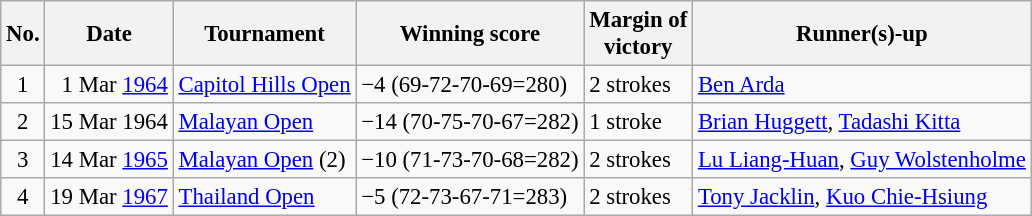<table class="wikitable" style="font-size:95%;">
<tr>
<th>No.</th>
<th>Date</th>
<th>Tournament</th>
<th>Winning score</th>
<th>Margin of<br>victory</th>
<th>Runner(s)-up</th>
</tr>
<tr>
<td align=center>1</td>
<td align=right>1 Mar <a href='#'>1964</a></td>
<td><a href='#'>Capitol Hills Open</a></td>
<td>−4 (69-72-70-69=280)</td>
<td>2 strokes</td>
<td> <a href='#'>Ben Arda</a></td>
</tr>
<tr>
<td align=center>2</td>
<td align=right>15 Mar 1964</td>
<td><a href='#'>Malayan Open</a></td>
<td>−14 (70-75-70-67=282)</td>
<td>1 stroke</td>
<td> <a href='#'>Brian Huggett</a>,  <a href='#'>Tadashi Kitta</a></td>
</tr>
<tr>
<td align=center>3</td>
<td align=right>14 Mar <a href='#'>1965</a></td>
<td><a href='#'>Malayan Open</a> (2)</td>
<td>−10 (71-73-70-68=282)</td>
<td>2 strokes</td>
<td> <a href='#'>Lu Liang-Huan</a>,  <a href='#'>Guy Wolstenholme</a></td>
</tr>
<tr>
<td align=center>4</td>
<td align=right>19 Mar <a href='#'>1967</a></td>
<td><a href='#'>Thailand Open</a></td>
<td>−5 (72-73-67-71=283)</td>
<td>2 strokes</td>
<td> <a href='#'>Tony Jacklin</a>,  <a href='#'>Kuo Chie-Hsiung</a></td>
</tr>
</table>
